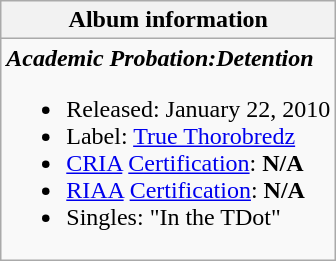<table class="wikitable">
<tr>
<th align="left">Album information</th>
</tr>
<tr>
<td align="left"><strong><em>Academic Probation:Detention</em></strong><br><ul><li>Released: January 22, 2010</li><li>Label: <a href='#'>True Thorobredz</a></li><li><a href='#'>CRIA</a> <a href='#'>Certification</a>: <strong>N/A</strong></li><li><a href='#'>RIAA</a> <a href='#'>Certification</a>: <strong>N/A</strong></li><li>Singles: "In the TDot"</li></ul></td>
</tr>
</table>
